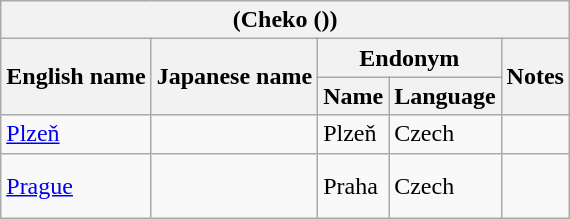<table class="wikitable sortable">
<tr>
<th colspan="5"> (Cheko ())</th>
</tr>
<tr>
<th rowspan="2">English name</th>
<th rowspan="2">Japanese name</th>
<th colspan="2">Endonym</th>
<th rowspan="2">Notes</th>
</tr>
<tr>
<th>Name</th>
<th>Language</th>
</tr>
<tr>
<td><a href='#'>Plzeň</a></td>
<td></td>
<td>Plzeň</td>
<td>Czech</td>
<td></td>
</tr>
<tr>
<td><a href='#'>Prague</a></td>
<td><br><br></td>
<td>Praha</td>
<td>Czech</td>
<td></td>
</tr>
</table>
